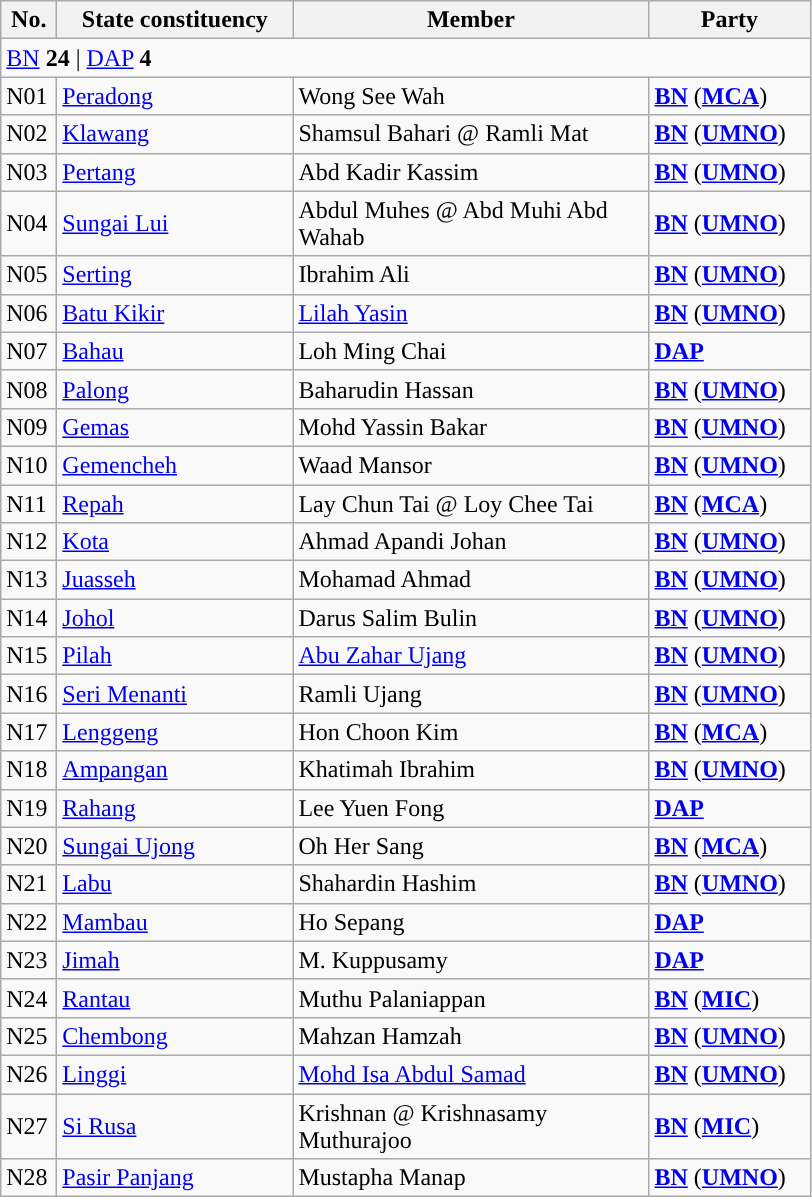<table class="wikitable sortable">
<tr>
<th style="width:30px;">No.</th>
<th style="width:150px;">State constituency</th>
<th style="width:230px;">Member</th>
<th style="width:100px;">Party</th>
</tr>
<tr>
<td colspan="4"><a href='#'>BN</a> <strong>24</strong> | <a href='#'>DAP</a> <strong>4</strong></td>
</tr>
<tr>
<td>N01</td>
<td><a href='#'>Peradong</a></td>
<td>Wong See Wah</td>
<td><strong><a href='#'>BN</a></strong> (<strong><a href='#'>MCA</a></strong>)</td>
</tr>
<tr>
<td>N02</td>
<td><a href='#'>Klawang</a></td>
<td>Shamsul Bahari @ Ramli Mat</td>
<td><strong><a href='#'>BN</a></strong> (<strong><a href='#'>UMNO</a></strong>)</td>
</tr>
<tr>
<td>N03</td>
<td><a href='#'>Pertang</a></td>
<td>Abd Kadir Kassim</td>
<td><strong><a href='#'>BN</a></strong> (<strong><a href='#'>UMNO</a></strong>)</td>
</tr>
<tr>
<td>N04</td>
<td><a href='#'>Sungai Lui</a></td>
<td>Abdul Muhes @ Abd Muhi Abd Wahab</td>
<td><strong><a href='#'>BN</a></strong> (<strong><a href='#'>UMNO</a></strong>)</td>
</tr>
<tr>
<td>N05</td>
<td><a href='#'>Serting</a></td>
<td>Ibrahim Ali</td>
<td><strong><a href='#'>BN</a></strong> (<strong><a href='#'>UMNO</a></strong>)</td>
</tr>
<tr>
<td>N06</td>
<td><a href='#'>Batu Kikir</a></td>
<td><a href='#'>Lilah Yasin</a></td>
<td><strong><a href='#'>BN</a></strong> (<strong><a href='#'>UMNO</a></strong>)</td>
</tr>
<tr>
<td>N07</td>
<td><a href='#'>Bahau</a></td>
<td>Loh Ming Chai</td>
<td><strong><a href='#'>DAP</a></strong></td>
</tr>
<tr>
<td>N08</td>
<td><a href='#'>Palong</a></td>
<td>Baharudin Hassan</td>
<td><strong><a href='#'>BN</a></strong> (<strong><a href='#'>UMNO</a></strong>)</td>
</tr>
<tr>
<td>N09</td>
<td><a href='#'>Gemas</a></td>
<td>Mohd Yassin Bakar</td>
<td><strong><a href='#'>BN</a></strong> (<strong><a href='#'>UMNO</a></strong>)</td>
</tr>
<tr>
<td>N10</td>
<td><a href='#'>Gemencheh</a></td>
<td>Waad Mansor</td>
<td><strong><a href='#'>BN</a></strong> (<strong><a href='#'>UMNO</a></strong>)</td>
</tr>
<tr>
<td>N11</td>
<td><a href='#'>Repah</a></td>
<td>Lay Chun Tai @ Loy Chee Tai</td>
<td><strong><a href='#'>BN</a></strong> (<strong><a href='#'>MCA</a></strong>)</td>
</tr>
<tr>
<td>N12</td>
<td><a href='#'>Kota</a></td>
<td>Ahmad Apandi Johan</td>
<td><strong><a href='#'>BN</a></strong> (<strong><a href='#'>UMNO</a></strong>)</td>
</tr>
<tr>
<td>N13</td>
<td><a href='#'>Juasseh</a></td>
<td>Mohamad Ahmad</td>
<td><strong><a href='#'>BN</a></strong> (<strong><a href='#'>UMNO</a></strong>)</td>
</tr>
<tr>
<td>N14</td>
<td><a href='#'>Johol</a></td>
<td>Darus Salim Bulin</td>
<td><strong><a href='#'>BN</a></strong> (<strong><a href='#'>UMNO</a></strong>)</td>
</tr>
<tr>
<td>N15</td>
<td><a href='#'>Pilah</a></td>
<td><a href='#'>Abu Zahar Ujang</a></td>
<td><strong><a href='#'>BN</a></strong> (<strong><a href='#'>UMNO</a></strong>)</td>
</tr>
<tr>
<td>N16</td>
<td><a href='#'>Seri Menanti</a></td>
<td>Ramli Ujang</td>
<td><strong><a href='#'>BN</a></strong> (<strong><a href='#'>UMNO</a></strong>)</td>
</tr>
<tr>
<td>N17</td>
<td><a href='#'>Lenggeng</a></td>
<td>Hon Choon Kim</td>
<td><strong><a href='#'>BN</a></strong> (<strong><a href='#'>MCA</a></strong>)</td>
</tr>
<tr>
<td>N18</td>
<td><a href='#'>Ampangan</a></td>
<td>Khatimah Ibrahim</td>
<td><strong><a href='#'>BN</a></strong> (<strong><a href='#'>UMNO</a></strong>)</td>
</tr>
<tr>
<td>N19</td>
<td><a href='#'>Rahang</a></td>
<td>Lee Yuen Fong</td>
<td><strong><a href='#'>DAP</a></strong></td>
</tr>
<tr>
<td>N20</td>
<td><a href='#'>Sungai Ujong</a></td>
<td>Oh Her Sang</td>
<td><strong><a href='#'>BN</a></strong> (<strong><a href='#'>MCA</a></strong>)</td>
</tr>
<tr>
<td>N21</td>
<td><a href='#'>Labu</a></td>
<td>Shahardin Hashim</td>
<td><strong><a href='#'>BN</a></strong> (<strong><a href='#'>UMNO</a></strong>)</td>
</tr>
<tr>
<td>N22</td>
<td><a href='#'>Mambau</a></td>
<td>Ho Sepang</td>
<td><strong><a href='#'>DAP</a></strong></td>
</tr>
<tr>
<td>N23</td>
<td><a href='#'>Jimah</a></td>
<td>M. Kuppusamy</td>
<td><strong><a href='#'>DAP</a></strong></td>
</tr>
<tr>
<td>N24</td>
<td><a href='#'>Rantau</a></td>
<td>Muthu Palaniappan</td>
<td><strong><a href='#'>BN</a></strong> (<strong><a href='#'>MIC</a></strong>)</td>
</tr>
<tr>
<td>N25</td>
<td><a href='#'>Chembong</a></td>
<td>Mahzan Hamzah</td>
<td><strong><a href='#'>BN</a></strong> (<strong><a href='#'>UMNO</a></strong>)</td>
</tr>
<tr>
<td>N26</td>
<td><a href='#'>Linggi</a></td>
<td><a href='#'>Mohd Isa Abdul Samad</a></td>
<td><strong><a href='#'>BN</a></strong> (<strong><a href='#'>UMNO</a></strong>)</td>
</tr>
<tr>
<td>N27</td>
<td><a href='#'>Si Rusa</a></td>
<td>Krishnan @ Krishnasamy Muthurajoo</td>
<td><strong><a href='#'>BN</a></strong> (<strong><a href='#'>MIC</a></strong>)</td>
</tr>
<tr>
<td>N28</td>
<td><a href='#'>Pasir Panjang</a></td>
<td>Mustapha Manap</td>
<td><strong><a href='#'>BN</a></strong> (<strong><a href='#'>UMNO</a></strong>)</td>
</tr>
</table>
